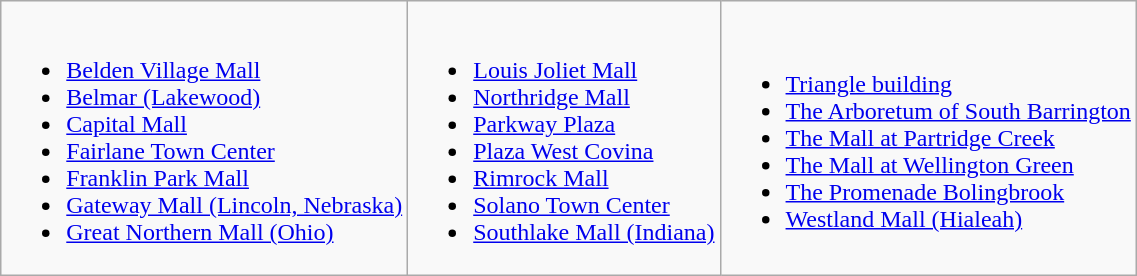<table class="wikitable">
<tr>
<td><br><ul><li><a href='#'>Belden Village Mall</a></li><li><a href='#'>Belmar (Lakewood)</a></li><li><a href='#'>Capital Mall</a></li><li><a href='#'>Fairlane Town Center</a></li><li><a href='#'>Franklin Park Mall</a></li><li><a href='#'>Gateway Mall (Lincoln, Nebraska)</a></li><li><a href='#'>Great Northern Mall (Ohio)</a></li></ul></td>
<td><br><ul><li><a href='#'>Louis Joliet Mall</a></li><li><a href='#'>Northridge Mall</a></li><li><a href='#'>Parkway Plaza</a></li><li><a href='#'>Plaza West Covina</a></li><li><a href='#'>Rimrock Mall</a></li><li><a href='#'>Solano Town Center</a></li><li><a href='#'>Southlake Mall (Indiana)</a></li></ul></td>
<td><br><ul><li><a href='#'>Triangle building</a></li><li><a href='#'>The Arboretum of South Barrington</a></li><li><a href='#'>The Mall at Partridge Creek</a></li><li><a href='#'>The Mall at Wellington Green</a></li><li><a href='#'>The Promenade Bolingbrook</a></li><li><a href='#'>Westland Mall (Hialeah)</a></li></ul></td>
</tr>
</table>
